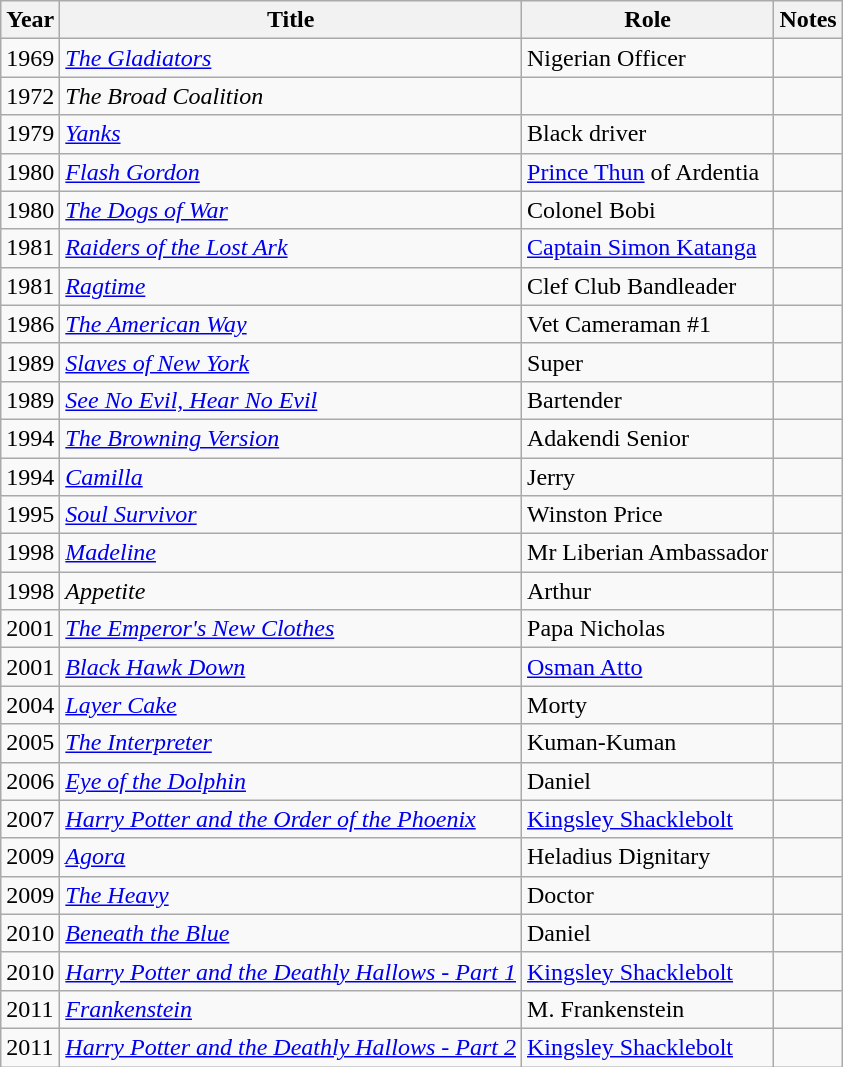<table class="wikitable">
<tr>
<th>Year</th>
<th>Title</th>
<th>Role</th>
<th>Notes</th>
</tr>
<tr>
<td>1969</td>
<td><em><a href='#'>The Gladiators</a></em></td>
<td>Nigerian Officer</td>
<td></td>
</tr>
<tr>
<td>1972</td>
<td><em>The Broad Coalition</em></td>
<td></td>
<td></td>
</tr>
<tr>
<td>1979</td>
<td><em><a href='#'>Yanks</a></em></td>
<td>Black driver</td>
<td></td>
</tr>
<tr>
<td>1980</td>
<td><em><a href='#'>Flash Gordon</a></em></td>
<td><a href='#'>Prince Thun</a> of Ardentia</td>
<td></td>
</tr>
<tr>
<td>1980</td>
<td><em><a href='#'>The Dogs of War</a></em></td>
<td>Colonel Bobi</td>
<td></td>
</tr>
<tr>
<td>1981</td>
<td><em><a href='#'>Raiders of the Lost Ark</a></em></td>
<td><a href='#'>Captain Simon Katanga</a></td>
<td></td>
</tr>
<tr>
<td>1981</td>
<td><em><a href='#'>Ragtime</a></em></td>
<td>Clef Club Bandleader</td>
<td></td>
</tr>
<tr>
<td>1986</td>
<td><em><a href='#'>The American Way</a></em></td>
<td>Vet Cameraman #1</td>
<td></td>
</tr>
<tr>
<td>1989</td>
<td><em><a href='#'>Slaves of New York</a></em></td>
<td>Super</td>
<td></td>
</tr>
<tr>
<td>1989</td>
<td><em><a href='#'>See No Evil, Hear No Evil</a></em></td>
<td>Bartender</td>
<td></td>
</tr>
<tr>
<td>1994</td>
<td><em><a href='#'>The Browning Version</a></em></td>
<td>Adakendi Senior</td>
<td></td>
</tr>
<tr>
<td>1994</td>
<td><em><a href='#'>Camilla</a></em></td>
<td>Jerry</td>
<td></td>
</tr>
<tr>
<td>1995</td>
<td><em><a href='#'>Soul Survivor</a></em></td>
<td>Winston Price</td>
<td></td>
</tr>
<tr>
<td>1998</td>
<td><em><a href='#'>Madeline</a></em></td>
<td>Mr Liberian Ambassador</td>
<td></td>
</tr>
<tr>
<td>1998</td>
<td><em>Appetite</em></td>
<td>Arthur</td>
<td></td>
</tr>
<tr>
<td>2001</td>
<td><em><a href='#'>The Emperor's New Clothes</a></em></td>
<td>Papa Nicholas</td>
<td></td>
</tr>
<tr>
<td>2001</td>
<td><em><a href='#'>Black Hawk Down</a></em></td>
<td><a href='#'>Osman Atto</a></td>
<td></td>
</tr>
<tr>
<td>2004</td>
<td><em><a href='#'>Layer Cake</a></em></td>
<td>Morty</td>
<td></td>
</tr>
<tr>
<td>2005</td>
<td><em><a href='#'>The Interpreter</a></em></td>
<td>Kuman-Kuman</td>
<td></td>
</tr>
<tr>
<td>2006</td>
<td><em><a href='#'>Eye of the Dolphin</a></em></td>
<td>Daniel</td>
<td></td>
</tr>
<tr>
<td>2007</td>
<td><em><a href='#'>Harry Potter and the Order of the Phoenix</a></em></td>
<td><a href='#'>Kingsley Shacklebolt</a></td>
<td></td>
</tr>
<tr>
<td>2009</td>
<td><em><a href='#'>Agora</a></em></td>
<td>Heladius Dignitary</td>
<td></td>
</tr>
<tr>
<td>2009</td>
<td><em><a href='#'>The Heavy</a></em></td>
<td>Doctor</td>
<td></td>
</tr>
<tr>
<td>2010</td>
<td><em><a href='#'>Beneath the Blue</a></em></td>
<td>Daniel</td>
<td></td>
</tr>
<tr>
<td>2010</td>
<td><em><a href='#'>Harry Potter and the Deathly Hallows - Part 1</a></em></td>
<td><a href='#'>Kingsley Shacklebolt</a></td>
<td></td>
</tr>
<tr>
<td>2011</td>
<td><em><a href='#'>Frankenstein</a></em></td>
<td>M. Frankenstein</td>
<td></td>
</tr>
<tr>
<td>2011</td>
<td><em><a href='#'>Harry Potter and the Deathly Hallows - Part 2</a></em></td>
<td><a href='#'>Kingsley Shacklebolt</a></td>
<td></td>
</tr>
</table>
